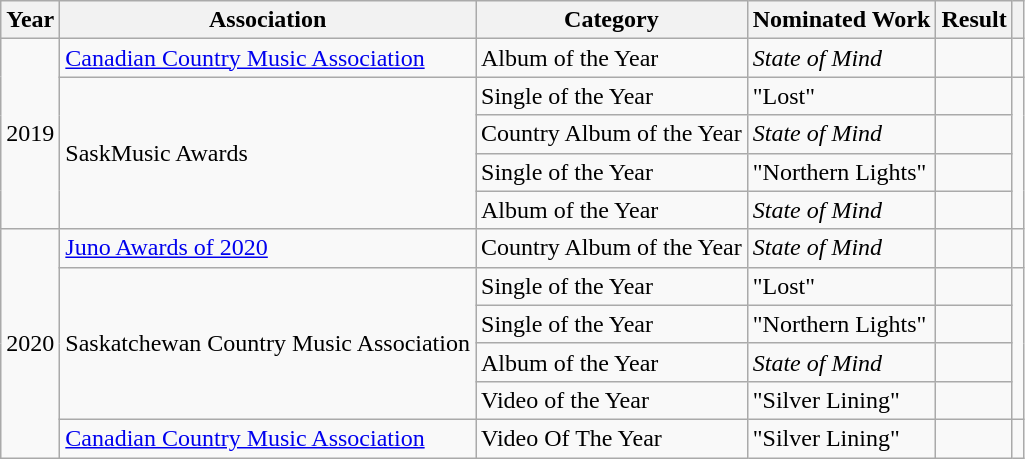<table class="wikitable">
<tr>
<th>Year</th>
<th>Association</th>
<th>Category</th>
<th>Nominated Work</th>
<th>Result</th>
<th></th>
</tr>
<tr>
<td rowspan="5">2019</td>
<td><a href='#'>Canadian Country Music Association</a></td>
<td>Album of the Year</td>
<td><em>State of Mind</em></td>
<td></td>
<td></td>
</tr>
<tr>
<td rowspan="4">SaskMusic Awards</td>
<td>Single of the Year</td>
<td>"Lost"</td>
<td></td>
<td rowspan="4"></td>
</tr>
<tr>
<td>Country Album of the Year</td>
<td><em>State of Mind</em></td>
<td></td>
</tr>
<tr>
<td>Single of the Year</td>
<td>"Northern Lights"</td>
<td></td>
</tr>
<tr>
<td>Album of the Year</td>
<td><em>State of Mind</em></td>
<td></td>
</tr>
<tr>
<td rowspan="6">2020</td>
<td><a href='#'>Juno Awards of 2020</a></td>
<td>Country Album of the Year</td>
<td><em>State of Mind</em></td>
<td></td>
<td></td>
</tr>
<tr>
<td rowspan="4">Saskatchewan Country Music Association</td>
<td>Single of the Year</td>
<td>"Lost"</td>
<td></td>
<td rowspan="4"><br></td>
</tr>
<tr>
<td>Single of the Year</td>
<td>"Northern Lights"</td>
<td></td>
</tr>
<tr>
<td>Album of the Year</td>
<td><em>State of Mind</em></td>
<td></td>
</tr>
<tr>
<td>Video of the Year</td>
<td>"Silver Lining"</td>
<td></td>
</tr>
<tr>
<td><a href='#'>Canadian Country Music Association</a></td>
<td>Video Of The Year</td>
<td>"Silver Lining"</td>
<td></td>
<td></td>
</tr>
</table>
